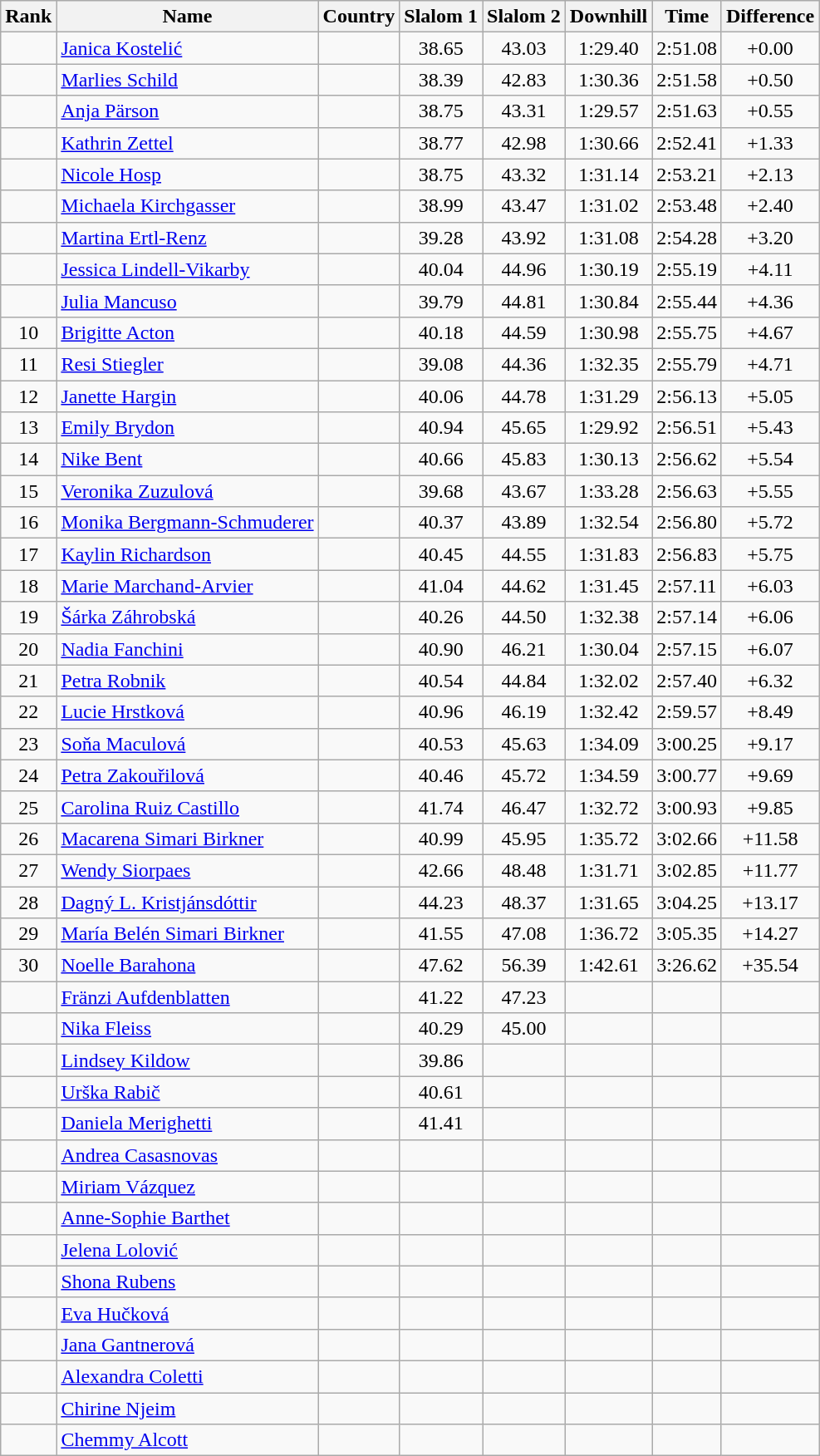<table class="wikitable sortable" style="text-align:center">
<tr>
<th>Rank</th>
<th>Name</th>
<th>Country</th>
<th>Slalom 1</th>
<th>Slalom 2</th>
<th>Downhill</th>
<th>Time</th>
<th>Difference</th>
</tr>
<tr>
<td></td>
<td align=left><a href='#'>Janica Kostelić</a></td>
<td align=left></td>
<td>38.65</td>
<td>43.03</td>
<td>1:29.40</td>
<td>2:51.08</td>
<td>+0.00</td>
</tr>
<tr>
<td></td>
<td align=left><a href='#'>Marlies Schild</a></td>
<td align=left></td>
<td>38.39</td>
<td>42.83</td>
<td>1:30.36</td>
<td>2:51.58</td>
<td>+0.50</td>
</tr>
<tr>
<td></td>
<td align=left><a href='#'>Anja Pärson</a></td>
<td align=left></td>
<td>38.75</td>
<td>43.31</td>
<td>1:29.57</td>
<td>2:51.63</td>
<td>+0.55</td>
</tr>
<tr>
<td></td>
<td align=left><a href='#'>Kathrin Zettel</a></td>
<td align=left></td>
<td>38.77</td>
<td>42.98</td>
<td>1:30.66</td>
<td>2:52.41</td>
<td>+1.33</td>
</tr>
<tr>
<td></td>
<td align=left><a href='#'>Nicole Hosp</a></td>
<td align=left></td>
<td>38.75</td>
<td>43.32</td>
<td>1:31.14</td>
<td>2:53.21</td>
<td>+2.13</td>
</tr>
<tr>
<td></td>
<td align=left><a href='#'>Michaela Kirchgasser</a></td>
<td align=left></td>
<td>38.99</td>
<td>43.47</td>
<td>1:31.02</td>
<td>2:53.48</td>
<td>+2.40</td>
</tr>
<tr>
<td></td>
<td align=left><a href='#'>Martina Ertl-Renz</a></td>
<td align=left></td>
<td>39.28</td>
<td>43.92</td>
<td>1:31.08</td>
<td>2:54.28</td>
<td>+3.20</td>
</tr>
<tr>
<td></td>
<td align=left><a href='#'>Jessica Lindell-Vikarby</a></td>
<td align=left></td>
<td>40.04</td>
<td>44.96</td>
<td>1:30.19</td>
<td>2:55.19</td>
<td>+4.11</td>
</tr>
<tr>
<td></td>
<td align=left><a href='#'>Julia Mancuso</a></td>
<td align=left></td>
<td>39.79</td>
<td>44.81</td>
<td>1:30.84</td>
<td>2:55.44</td>
<td>+4.36</td>
</tr>
<tr>
<td>10</td>
<td align=left><a href='#'>Brigitte Acton</a></td>
<td align=left></td>
<td>40.18</td>
<td>44.59</td>
<td>1:30.98</td>
<td>2:55.75</td>
<td>+4.67</td>
</tr>
<tr>
<td>11</td>
<td align=left><a href='#'>Resi Stiegler</a></td>
<td align=left></td>
<td>39.08</td>
<td>44.36</td>
<td>1:32.35</td>
<td>2:55.79</td>
<td>+4.71</td>
</tr>
<tr>
<td>12</td>
<td align=left><a href='#'>Janette Hargin</a></td>
<td align=left></td>
<td>40.06</td>
<td>44.78</td>
<td>1:31.29</td>
<td>2:56.13</td>
<td>+5.05</td>
</tr>
<tr>
<td>13</td>
<td align=left><a href='#'>Emily Brydon</a></td>
<td align=left></td>
<td>40.94</td>
<td>45.65</td>
<td>1:29.92</td>
<td>2:56.51</td>
<td>+5.43</td>
</tr>
<tr>
<td>14</td>
<td align=left><a href='#'>Nike Bent</a></td>
<td align=left></td>
<td>40.66</td>
<td>45.83</td>
<td>1:30.13</td>
<td>2:56.62</td>
<td>+5.54</td>
</tr>
<tr>
<td>15</td>
<td align=left><a href='#'>Veronika Zuzulová</a></td>
<td align=left></td>
<td>39.68</td>
<td>43.67</td>
<td>1:33.28</td>
<td>2:56.63</td>
<td>+5.55</td>
</tr>
<tr>
<td>16</td>
<td align=left><a href='#'>Monika Bergmann-Schmuderer</a></td>
<td align=left></td>
<td>40.37</td>
<td>43.89</td>
<td>1:32.54</td>
<td>2:56.80</td>
<td>+5.72</td>
</tr>
<tr>
<td>17</td>
<td align=left><a href='#'>Kaylin Richardson</a></td>
<td align=left></td>
<td>40.45</td>
<td>44.55</td>
<td>1:31.83</td>
<td>2:56.83</td>
<td>+5.75</td>
</tr>
<tr>
<td>18</td>
<td align=left><a href='#'>Marie Marchand-Arvier</a></td>
<td align=left></td>
<td>41.04</td>
<td>44.62</td>
<td>1:31.45</td>
<td>2:57.11</td>
<td>+6.03</td>
</tr>
<tr>
<td>19</td>
<td align=left><a href='#'>Šárka Záhrobská</a></td>
<td align=left></td>
<td>40.26</td>
<td>44.50</td>
<td>1:32.38</td>
<td>2:57.14</td>
<td>+6.06</td>
</tr>
<tr>
<td>20</td>
<td align=left><a href='#'>Nadia Fanchini</a></td>
<td align=left></td>
<td>40.90</td>
<td>46.21</td>
<td>1:30.04</td>
<td>2:57.15</td>
<td>+6.07</td>
</tr>
<tr>
<td>21</td>
<td align=left><a href='#'>Petra Robnik</a></td>
<td align=left></td>
<td>40.54</td>
<td>44.84</td>
<td>1:32.02</td>
<td>2:57.40</td>
<td>+6.32</td>
</tr>
<tr>
<td>22</td>
<td align=left><a href='#'>Lucie Hrstková</a></td>
<td align=left></td>
<td>40.96</td>
<td>46.19</td>
<td>1:32.42</td>
<td>2:59.57</td>
<td>+8.49</td>
</tr>
<tr>
<td>23</td>
<td align=left><a href='#'>Soňa Maculová</a></td>
<td align=left></td>
<td>40.53</td>
<td>45.63</td>
<td>1:34.09</td>
<td>3:00.25</td>
<td>+9.17</td>
</tr>
<tr>
<td>24</td>
<td align=left><a href='#'>Petra Zakouřilová</a></td>
<td align=left></td>
<td>40.46</td>
<td>45.72</td>
<td>1:34.59</td>
<td>3:00.77</td>
<td>+9.69</td>
</tr>
<tr>
<td>25</td>
<td align=left><a href='#'>Carolina Ruiz Castillo</a></td>
<td align=left></td>
<td>41.74</td>
<td>46.47</td>
<td>1:32.72</td>
<td>3:00.93</td>
<td>+9.85</td>
</tr>
<tr>
<td>26</td>
<td align=left><a href='#'>Macarena Simari Birkner</a></td>
<td align=left></td>
<td>40.99</td>
<td>45.95</td>
<td>1:35.72</td>
<td>3:02.66</td>
<td>+11.58</td>
</tr>
<tr>
<td>27</td>
<td align=left><a href='#'>Wendy Siorpaes</a></td>
<td align=left></td>
<td>42.66</td>
<td>48.48</td>
<td>1:31.71</td>
<td>3:02.85</td>
<td>+11.77</td>
</tr>
<tr>
<td>28</td>
<td align=left><a href='#'>Dagný L. Kristjánsdóttir</a></td>
<td align=left></td>
<td>44.23</td>
<td>48.37</td>
<td>1:31.65</td>
<td>3:04.25</td>
<td>+13.17</td>
</tr>
<tr>
<td>29</td>
<td align=left><a href='#'>María Belén Simari Birkner</a></td>
<td align=left></td>
<td>41.55</td>
<td>47.08</td>
<td>1:36.72</td>
<td>3:05.35</td>
<td>+14.27</td>
</tr>
<tr>
<td>30</td>
<td align=left><a href='#'>Noelle Barahona</a></td>
<td align=left></td>
<td>47.62</td>
<td>56.39</td>
<td>1:42.61</td>
<td>3:26.62</td>
<td>+35.54</td>
</tr>
<tr>
<td></td>
<td align=left><a href='#'>Fränzi Aufdenblatten</a></td>
<td align=left></td>
<td>41.22</td>
<td>47.23</td>
<td></td>
<td></td>
<td></td>
</tr>
<tr>
<td></td>
<td align=left><a href='#'>Nika Fleiss</a></td>
<td align=left></td>
<td>40.29</td>
<td>45.00</td>
<td></td>
<td></td>
<td></td>
</tr>
<tr>
<td></td>
<td align=left><a href='#'>Lindsey Kildow</a></td>
<td align=left></td>
<td>39.86</td>
<td></td>
<td></td>
<td></td>
<td></td>
</tr>
<tr>
<td></td>
<td align=left><a href='#'>Urška Rabič</a></td>
<td align=left></td>
<td>40.61</td>
<td></td>
<td></td>
<td></td>
<td></td>
</tr>
<tr>
<td></td>
<td align=left><a href='#'>Daniela Merighetti</a></td>
<td align=left></td>
<td>41.41</td>
<td></td>
<td></td>
<td></td>
<td></td>
</tr>
<tr>
<td></td>
<td align=left><a href='#'>Andrea Casasnovas</a></td>
<td align=left></td>
<td></td>
<td></td>
<td></td>
<td></td>
<td></td>
</tr>
<tr>
<td></td>
<td align=left><a href='#'>Miriam Vázquez</a></td>
<td align=left></td>
<td></td>
<td></td>
<td></td>
<td></td>
<td></td>
</tr>
<tr>
<td></td>
<td align=left><a href='#'>Anne-Sophie Barthet</a></td>
<td align=left></td>
<td></td>
<td></td>
<td></td>
<td></td>
<td></td>
</tr>
<tr>
<td></td>
<td align=left><a href='#'>Jelena Lolović</a></td>
<td align=left></td>
<td></td>
<td></td>
<td></td>
<td></td>
<td></td>
</tr>
<tr>
<td></td>
<td align=left><a href='#'>Shona Rubens</a></td>
<td align=left></td>
<td></td>
<td></td>
<td></td>
<td></td>
<td></td>
</tr>
<tr>
<td></td>
<td align=left><a href='#'>Eva Hučková</a></td>
<td align=left></td>
<td></td>
<td></td>
<td></td>
<td></td>
<td></td>
</tr>
<tr>
<td></td>
<td align=left><a href='#'>Jana Gantnerová</a></td>
<td align=left></td>
<td></td>
<td></td>
<td></td>
<td></td>
<td></td>
</tr>
<tr>
<td></td>
<td align=left><a href='#'>Alexandra Coletti</a></td>
<td align=left></td>
<td></td>
<td></td>
<td></td>
<td></td>
<td></td>
</tr>
<tr>
<td></td>
<td align=left><a href='#'>Chirine Njeim</a></td>
<td align=left></td>
<td></td>
<td></td>
<td></td>
<td></td>
<td></td>
</tr>
<tr>
<td></td>
<td align=left><a href='#'>Chemmy Alcott</a></td>
<td align=left></td>
<td></td>
<td></td>
<td></td>
<td></td>
<td></td>
</tr>
</table>
